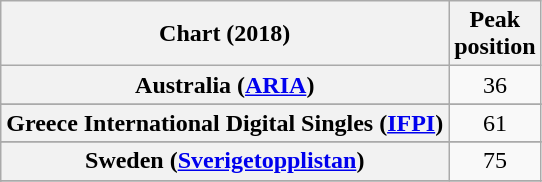<table class="wikitable sortable plainrowheaders" style="text-align:center">
<tr>
<th scope="col">Chart (2018)</th>
<th scope="col">Peak<br> position</th>
</tr>
<tr>
<th scope="row">Australia (<a href='#'>ARIA</a>)</th>
<td>36</td>
</tr>
<tr>
</tr>
<tr>
</tr>
<tr>
<th scope="row">Greece International Digital Singles (<a href='#'>IFPI</a>)</th>
<td>61</td>
</tr>
<tr>
</tr>
<tr>
</tr>
<tr>
</tr>
<tr>
<th scope="row">Sweden (<a href='#'>Sverigetopplistan</a>)</th>
<td>75</td>
</tr>
<tr>
</tr>
<tr>
</tr>
<tr>
</tr>
</table>
